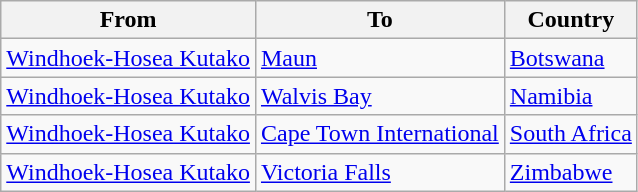<table class="sortable wikitable">
<tr>
<th>From</th>
<th>To</th>
<th>Country</th>
</tr>
<tr>
<td><a href='#'>Windhoek-Hosea Kutako</a></td>
<td><a href='#'>Maun</a></td>
<td><a href='#'>Botswana</a></td>
</tr>
<tr>
<td><a href='#'>Windhoek-Hosea Kutako</a></td>
<td><a href='#'>Walvis Bay</a></td>
<td><a href='#'>Namibia</a></td>
</tr>
<tr>
<td><a href='#'>Windhoek-Hosea Kutako</a></td>
<td><a href='#'>Cape Town International</a></td>
<td><a href='#'>South Africa</a></td>
</tr>
<tr>
<td><a href='#'>Windhoek-Hosea Kutako</a></td>
<td><a href='#'>Victoria Falls</a></td>
<td><a href='#'>Zimbabwe</a></td>
</tr>
</table>
